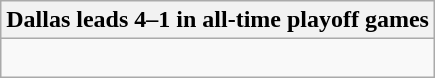<table class="wikitable collapsible collapsed">
<tr>
<th>Dallas leads 4–1 in all-time playoff games</th>
</tr>
<tr>
<td><br>



</td>
</tr>
</table>
